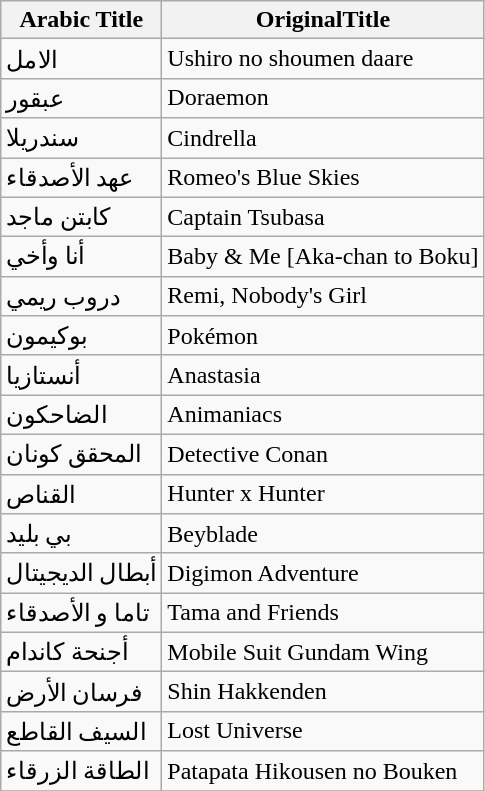<table class="wikitable sortable">
<tr>
<th>Arabic Title</th>
<th>OriginalTitle</th>
</tr>
<tr>
<td>الامل</td>
<td>Ushiro no shoumen daare</td>
</tr>
<tr>
<td>عبقور</td>
<td>Doraemon</td>
</tr>
<tr>
<td>سندريلا</td>
<td>Cindrella</td>
</tr>
<tr>
<td>عهد الأصدقاء</td>
<td>Romeo's Blue Skies</td>
</tr>
<tr>
<td>كابتن ماجد</td>
<td>Captain Tsubasa</td>
</tr>
<tr>
<td>أنا وأخي</td>
<td>Baby & Me [Aka-chan to Boku]</td>
</tr>
<tr>
<td>دروب ريمي</td>
<td>Remi, Nobody's Girl</td>
</tr>
<tr>
<td>بوكيمون</td>
<td>Pokémon</td>
</tr>
<tr>
<td>أنستازيا</td>
<td>Anastasia</td>
</tr>
<tr>
<td>الضاحكون</td>
<td>Animaniacs</td>
</tr>
<tr>
<td>المحقق كونان</td>
<td>Detective Conan</td>
</tr>
<tr>
<td>القناص</td>
<td>Hunter x Hunter</td>
</tr>
<tr>
<td>بي بليد</td>
<td>Beyblade</td>
</tr>
<tr>
<td>أبطال الديجيتال</td>
<td>Digimon Adventure</td>
</tr>
<tr>
<td>تاما و الأصدقاء</td>
<td>Tama and Friends</td>
</tr>
<tr>
<td>أجنحة كاندام</td>
<td>Mobile Suit Gundam Wing</td>
</tr>
<tr>
<td>فرسان الأرض</td>
<td>Shin Hakkenden</td>
</tr>
<tr>
<td>السيف القاطع</td>
<td>Lost Universe</td>
</tr>
<tr>
<td>الطاقة الزرقاء</td>
<td>Patapata Hikousen no Bouken</td>
</tr>
<tr>
</tr>
</table>
